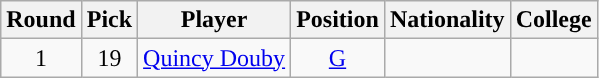<table class="wikitable sortable sortable">
<tr>
<th>Round</th>
<th>Pick</th>
<th>Player</th>
<th>Position</th>
<th>Nationality</th>
<th>College</th>
</tr>
<tr style="text-align: center">
<td>1</td>
<td>19</td>
<td><a href='#'>Quincy Douby</a></td>
<td><a href='#'>G</a></td>
<td></td>
<td></td>
</tr>
</table>
